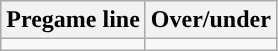<table class="wikitable">
<tr align="center">
<th>Pregame line</th>
<th>Over/under</th>
</tr>
<tr align="center">
<td></td>
<td></td>
</tr>
</table>
